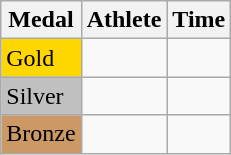<table class="wikitable">
<tr>
<th>Medal</th>
<th>Athlete</th>
<th>Time</th>
</tr>
<tr>
<td bgcolor="gold">Gold</td>
<td></td>
<td></td>
</tr>
<tr>
<td bgcolor="silver">Silver</td>
<td></td>
<td></td>
</tr>
<tr>
<td bgcolor="CC9966">Bronze</td>
<td></td>
<td></td>
</tr>
</table>
